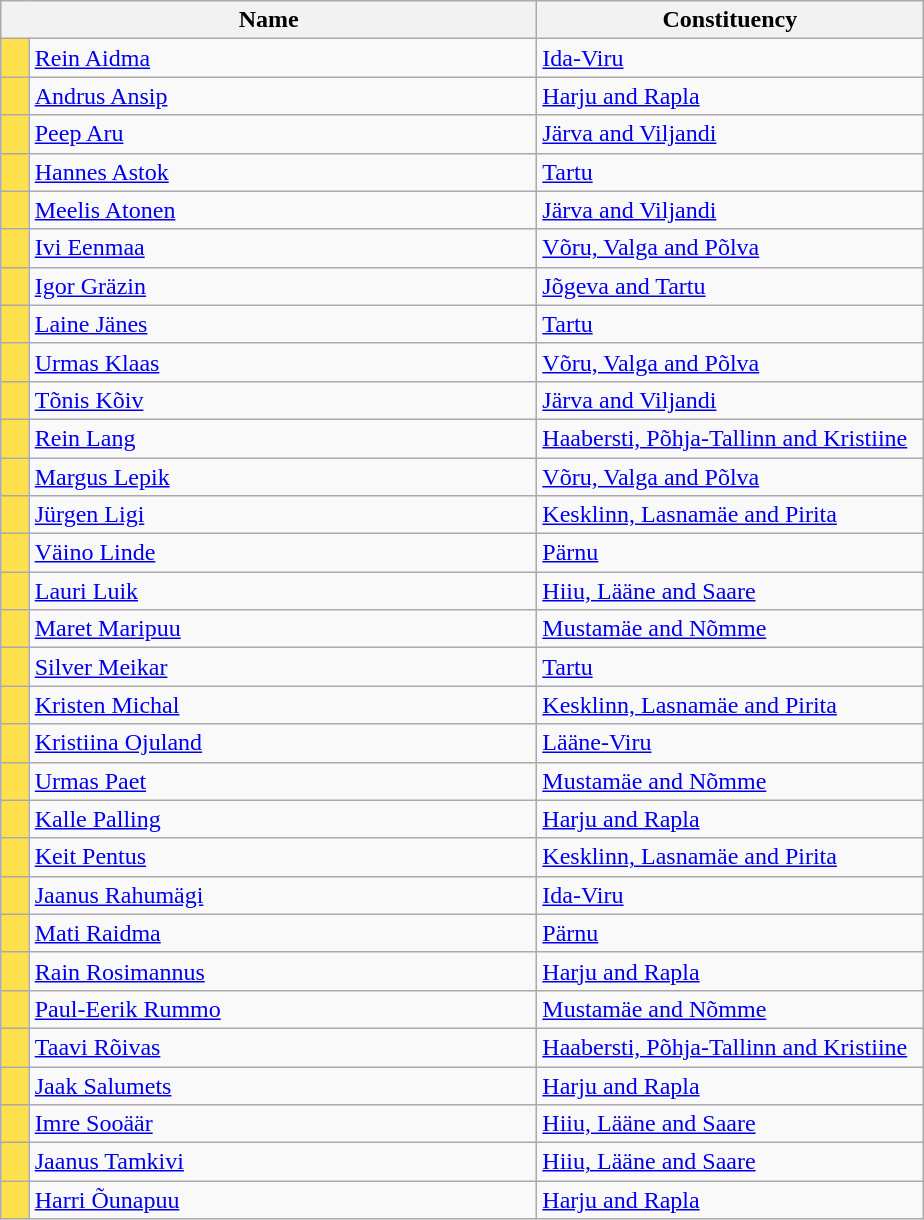<table class="wikitable collapsible collapsed">
<tr>
<th colspan=2 width=350>Name</th>
<th width=250>Constituency</th>
</tr>
<tr>
<td style="background-color:#FEE04D"></td>
<td><a href='#'>Rein Aidma</a></td>
<td><a href='#'>Ida-Viru</a></td>
</tr>
<tr>
<td style="background-color:#FEE04D"></td>
<td><a href='#'>Andrus Ansip</a></td>
<td><a href='#'>Harju and Rapla</a></td>
</tr>
<tr>
<td style="background-color:#FEE04D"></td>
<td><a href='#'>Peep Aru</a></td>
<td><a href='#'>Järva and Viljandi</a></td>
</tr>
<tr>
<td style="background-color:#FEE04D"></td>
<td><a href='#'>Hannes Astok</a></td>
<td><a href='#'>Tartu</a></td>
</tr>
<tr>
<td style="background-color:#FEE04D"></td>
<td><a href='#'>Meelis Atonen</a></td>
<td><a href='#'>Järva and Viljandi</a></td>
</tr>
<tr>
<td style="background-color:#FEE04D"></td>
<td><a href='#'>Ivi Eenmaa</a></td>
<td><a href='#'>Võru, Valga and Põlva</a></td>
</tr>
<tr>
<td style="background-color:#FEE04D"></td>
<td><a href='#'>Igor Gräzin</a></td>
<td><a href='#'>Jõgeva and Tartu</a></td>
</tr>
<tr>
<td style="background-color:#FEE04D"></td>
<td><a href='#'>Laine Jänes</a></td>
<td><a href='#'>Tartu</a></td>
</tr>
<tr>
<td style="background-color:#FEE04D"></td>
<td><a href='#'>Urmas Klaas</a></td>
<td><a href='#'>Võru, Valga and Põlva</a></td>
</tr>
<tr>
<td style="background-color:#FEE04D"></td>
<td><a href='#'>Tõnis Kõiv</a></td>
<td><a href='#'>Järva and Viljandi</a></td>
</tr>
<tr>
<td style="background-color:#FEE04D"></td>
<td><a href='#'>Rein Lang</a></td>
<td><a href='#'>Haabersti, Põhja-Tallinn and Kristiine</a></td>
</tr>
<tr>
<td style="background-color:#FEE04D"></td>
<td><a href='#'>Margus Lepik</a></td>
<td><a href='#'>Võru, Valga and Põlva</a></td>
</tr>
<tr>
<td style="background-color:#FEE04D"></td>
<td><a href='#'>Jürgen Ligi</a></td>
<td><a href='#'>Kesklinn, Lasnamäe and Pirita</a></td>
</tr>
<tr>
<td style="background-color:#FEE04D"></td>
<td><a href='#'>Väino Linde</a></td>
<td><a href='#'>Pärnu</a></td>
</tr>
<tr>
<td style="background-color:#FEE04D"></td>
<td><a href='#'>Lauri Luik</a></td>
<td><a href='#'>Hiiu, Lääne and Saare</a></td>
</tr>
<tr>
<td style="background-color:#FEE04D"></td>
<td><a href='#'>Maret Maripuu</a></td>
<td><a href='#'>Mustamäe and Nõmme</a></td>
</tr>
<tr>
<td style="background-color:#FEE04D"></td>
<td><a href='#'>Silver Meikar</a></td>
<td><a href='#'>Tartu</a></td>
</tr>
<tr>
<td style="background-color:#FEE04D"></td>
<td><a href='#'>Kristen Michal</a></td>
<td><a href='#'>Kesklinn, Lasnamäe and Pirita</a></td>
</tr>
<tr>
<td style="background-color:#FEE04D"></td>
<td><a href='#'>Kristiina Ojuland</a></td>
<td><a href='#'>Lääne-Viru</a></td>
</tr>
<tr>
<td style="background-color:#FEE04D"></td>
<td><a href='#'>Urmas Paet</a></td>
<td><a href='#'>Mustamäe and Nõmme</a></td>
</tr>
<tr>
<td style="background-color:#FEE04D"></td>
<td><a href='#'>Kalle Palling</a></td>
<td><a href='#'>Harju and Rapla</a></td>
</tr>
<tr>
<td style="background-color:#FEE04D"></td>
<td><a href='#'>Keit Pentus</a></td>
<td><a href='#'>Kesklinn, Lasnamäe and Pirita</a></td>
</tr>
<tr>
<td style="background-color:#FEE04D"></td>
<td><a href='#'>Jaanus Rahumägi</a></td>
<td><a href='#'>Ida-Viru</a></td>
</tr>
<tr>
<td style="background-color:#FEE04D"></td>
<td><a href='#'>Mati Raidma</a></td>
<td><a href='#'>Pärnu</a></td>
</tr>
<tr>
<td style="background-color:#FEE04D"></td>
<td><a href='#'>Rain Rosimannus</a></td>
<td><a href='#'>Harju and Rapla</a></td>
</tr>
<tr>
<td style="background-color:#FEE04D"></td>
<td><a href='#'>Paul-Eerik Rummo</a></td>
<td><a href='#'>Mustamäe and Nõmme</a></td>
</tr>
<tr>
<td style="background-color:#FEE04D"></td>
<td><a href='#'>Taavi Rõivas</a></td>
<td><a href='#'>Haabersti, Põhja-Tallinn and Kristiine</a></td>
</tr>
<tr>
<td style="background-color:#FEE04D"></td>
<td><a href='#'>Jaak Salumets</a></td>
<td><a href='#'>Harju and Rapla</a></td>
</tr>
<tr>
<td style="background-color:#FEE04D"></td>
<td><a href='#'>Imre Sooäär</a></td>
<td><a href='#'>Hiiu, Lääne and Saare</a></td>
</tr>
<tr>
<td style="background-color:#FEE04D"></td>
<td><a href='#'>Jaanus Tamkivi</a></td>
<td><a href='#'>Hiiu, Lääne and Saare</a></td>
</tr>
<tr>
<td style="background-color:#FEE04D"></td>
<td><a href='#'>Harri Õunapuu</a></td>
<td><a href='#'>Harju and Rapla</a></td>
</tr>
</table>
